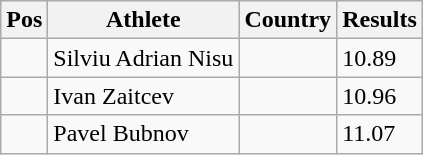<table class="wikitable">
<tr>
<th>Pos</th>
<th>Athlete</th>
<th>Country</th>
<th>Results</th>
</tr>
<tr>
<td align="center"></td>
<td>Silviu Adrian Nisu</td>
<td></td>
<td>10.89</td>
</tr>
<tr>
<td align="center"></td>
<td>Ivan Zaitcev</td>
<td></td>
<td>10.96</td>
</tr>
<tr>
<td align="center"></td>
<td>Pavel Bubnov</td>
<td></td>
<td>11.07</td>
</tr>
</table>
